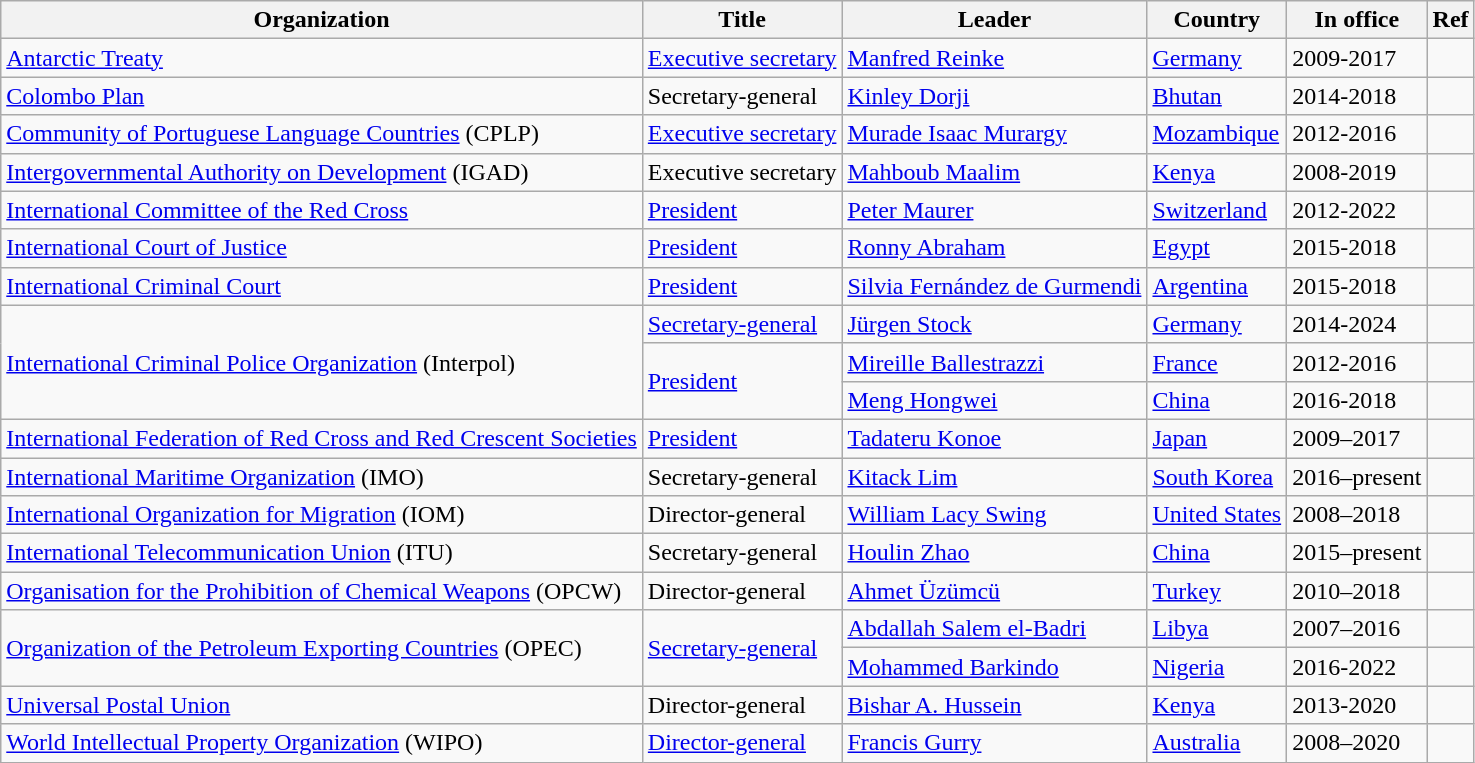<table class="wikitable unsortable">
<tr>
<th>Organization</th>
<th>Title</th>
<th>Leader</th>
<th>Country</th>
<th>In office</th>
<th>Ref</th>
</tr>
<tr>
<td><a href='#'>Antarctic Treaty</a></td>
<td><a href='#'>Executive secretary</a></td>
<td><a href='#'>Manfred Reinke</a></td>
<td><a href='#'>Germany</a></td>
<td>2009-2017</td>
<td></td>
</tr>
<tr>
<td><a href='#'>Colombo Plan</a></td>
<td>Secretary-general</td>
<td><a href='#'>Kinley Dorji</a></td>
<td><a href='#'>Bhutan</a></td>
<td>2014-2018</td>
<td></td>
</tr>
<tr>
<td><a href='#'>Community of Portuguese Language Countries</a> (CPLP)</td>
<td><a href='#'>Executive secretary</a></td>
<td><a href='#'>Murade Isaac Murargy</a></td>
<td><a href='#'>Mozambique</a></td>
<td>2012-2016</td>
<td></td>
</tr>
<tr>
<td><a href='#'>Intergovernmental Authority on Development</a> (IGAD)</td>
<td>Executive secretary</td>
<td><a href='#'>Mahboub Maalim</a></td>
<td><a href='#'>Kenya</a></td>
<td>2008-2019</td>
<td></td>
</tr>
<tr>
<td><a href='#'>International Committee of the Red Cross</a></td>
<td><a href='#'>President</a></td>
<td><a href='#'>Peter Maurer</a></td>
<td><a href='#'>Switzerland</a></td>
<td>2012-2022</td>
<td></td>
</tr>
<tr>
<td><a href='#'>International Court of Justice</a></td>
<td><a href='#'>President</a></td>
<td><a href='#'>Ronny Abraham</a></td>
<td><a href='#'>Egypt</a></td>
<td>2015-2018</td>
<td></td>
</tr>
<tr>
<td><a href='#'>International Criminal Court</a></td>
<td><a href='#'>President</a></td>
<td><a href='#'>Silvia Fernández de Gurmendi</a></td>
<td><a href='#'>Argentina</a></td>
<td>2015-2018</td>
<td></td>
</tr>
<tr>
<td rowspan="3"><a href='#'>International Criminal Police Organization</a> (Interpol)</td>
<td><a href='#'>Secretary-general</a></td>
<td><a href='#'>Jürgen Stock</a></td>
<td><a href='#'>Germany</a></td>
<td>2014-2024</td>
<td></td>
</tr>
<tr>
<td rowspan="2"><a href='#'>President</a></td>
<td><a href='#'>Mireille Ballestrazzi</a></td>
<td><a href='#'>France</a></td>
<td>2012-2016</td>
<td></td>
</tr>
<tr>
<td><a href='#'>Meng Hongwei</a></td>
<td><a href='#'>China</a></td>
<td>2016-2018</td>
<td></td>
</tr>
<tr>
<td><a href='#'>International Federation of Red Cross and Red Crescent Societies</a></td>
<td><a href='#'>President</a></td>
<td><a href='#'>Tadateru Konoe</a></td>
<td><a href='#'>Japan</a></td>
<td>2009–2017</td>
<td></td>
</tr>
<tr>
<td><a href='#'>International Maritime Organization</a> (IMO)</td>
<td>Secretary-general</td>
<td><a href='#'>Kitack Lim</a></td>
<td><a href='#'>South Korea</a></td>
<td>2016–present</td>
<td></td>
</tr>
<tr>
<td><a href='#'>International Organization for Migration</a> (IOM)</td>
<td>Director-general</td>
<td><a href='#'>William Lacy Swing</a></td>
<td><a href='#'>United States</a></td>
<td>2008–2018</td>
<td></td>
</tr>
<tr>
<td><a href='#'>International Telecommunication Union</a> (ITU)</td>
<td>Secretary-general</td>
<td><a href='#'>Houlin Zhao</a></td>
<td><a href='#'>China</a></td>
<td>2015–present</td>
<td></td>
</tr>
<tr>
<td><a href='#'>Organisation for the Prohibition of Chemical Weapons</a> (OPCW)</td>
<td>Director-general</td>
<td><a href='#'>Ahmet Üzümcü</a></td>
<td><a href='#'>Turkey</a></td>
<td>2010–2018</td>
<td></td>
</tr>
<tr>
<td rowspan="2"><a href='#'>Organization of the Petroleum Exporting Countries</a> (OPEC)</td>
<td rowspan="2"><a href='#'>Secretary-general</a></td>
<td><a href='#'>Abdallah Salem el-Badri</a></td>
<td><a href='#'>Libya</a></td>
<td>2007–2016</td>
<td></td>
</tr>
<tr>
<td><a href='#'>Mohammed Barkindo</a></td>
<td><a href='#'>Nigeria</a></td>
<td>2016-2022</td>
<td></td>
</tr>
<tr>
<td><a href='#'>Universal Postal Union</a></td>
<td>Director-general</td>
<td><a href='#'>Bishar A. Hussein</a></td>
<td><a href='#'>Kenya</a></td>
<td>2013-2020</td>
<td></td>
</tr>
<tr>
<td><a href='#'>World Intellectual Property Organization</a> (WIPO)</td>
<td><a href='#'>Director-general</a></td>
<td><a href='#'>Francis Gurry</a></td>
<td><a href='#'>Australia</a></td>
<td>2008–2020</td>
<td></td>
</tr>
</table>
